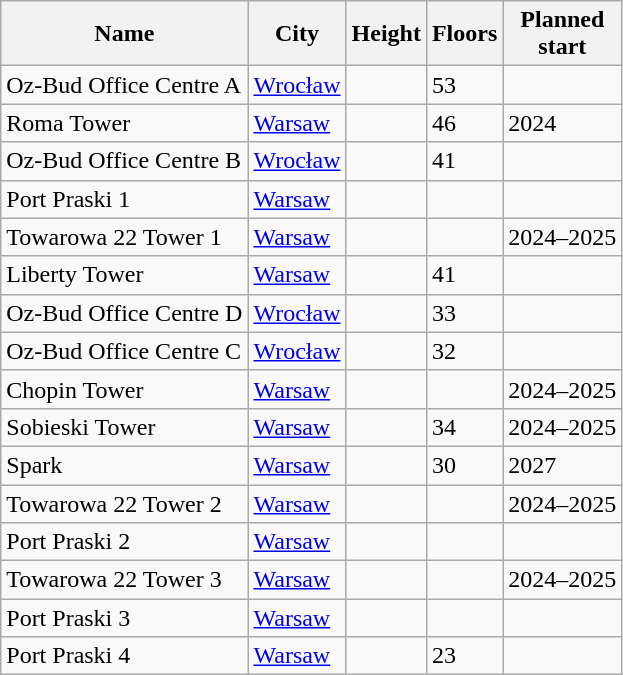<table class="wikitable sortable">
<tr>
<th>Name</th>
<th>City</th>
<th>Height</th>
<th>Floors</th>
<th>Planned<br>start</th>
</tr>
<tr>
<td>Oz-Bud Office Centre A</td>
<td><a href='#'>Wrocław</a></td>
<td></td>
<td>53</td>
<td></td>
</tr>
<tr>
<td>Roma Tower</td>
<td><a href='#'>Warsaw</a></td>
<td></td>
<td>46</td>
<td>2024</td>
</tr>
<tr>
<td>Oz-Bud Office Centre B</td>
<td><a href='#'>Wrocław</a></td>
<td></td>
<td>41</td>
<td></td>
</tr>
<tr>
<td>Port Praski 1</td>
<td><a href='#'>Warsaw</a></td>
<td></td>
<td></td>
<td></td>
</tr>
<tr>
<td>Towarowa 22 Tower 1</td>
<td><a href='#'>Warsaw</a></td>
<td></td>
<td></td>
<td>2024–2025</td>
</tr>
<tr>
<td>Liberty Tower</td>
<td><a href='#'>Warsaw</a></td>
<td></td>
<td>41</td>
<td></td>
</tr>
<tr>
<td>Oz-Bud Office Centre D</td>
<td><a href='#'>Wrocław</a></td>
<td></td>
<td>33</td>
<td></td>
</tr>
<tr>
<td>Oz-Bud Office Centre C</td>
<td><a href='#'>Wrocław</a></td>
<td></td>
<td>32</td>
<td></td>
</tr>
<tr>
<td>Chopin Tower</td>
<td><a href='#'>Warsaw</a></td>
<td></td>
<td></td>
<td>2024–2025</td>
</tr>
<tr>
<td>Sobieski Tower</td>
<td><a href='#'>Warsaw</a></td>
<td></td>
<td>34</td>
<td>2024–2025</td>
</tr>
<tr>
<td>Spark</td>
<td><a href='#'>Warsaw</a></td>
<td></td>
<td>30</td>
<td>2027</td>
</tr>
<tr>
<td>Towarowa 22 Tower 2</td>
<td><a href='#'>Warsaw</a></td>
<td></td>
<td></td>
<td>2024–2025</td>
</tr>
<tr>
<td>Port Praski 2</td>
<td><a href='#'>Warsaw</a></td>
<td></td>
<td></td>
<td></td>
</tr>
<tr>
<td>Towarowa 22 Tower 3</td>
<td><a href='#'>Warsaw</a></td>
<td></td>
<td></td>
<td>2024–2025</td>
</tr>
<tr>
<td>Port Praski 3</td>
<td><a href='#'>Warsaw</a></td>
<td></td>
<td></td>
<td></td>
</tr>
<tr>
<td>Port Praski 4</td>
<td><a href='#'>Warsaw</a></td>
<td></td>
<td>23</td>
<td></td>
</tr>
</table>
